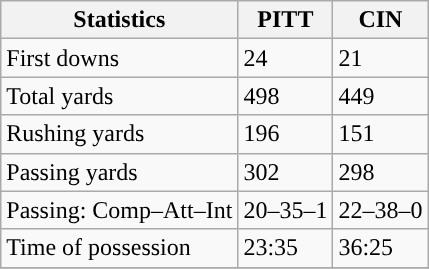<table class="wikitable" style="float: left;">
<tr>
<th>Statistics</th>
<th>PITT</th>
<th>CIN</th>
</tr>
<tr>
<td>First downs</td>
<td>24</td>
<td>21</td>
</tr>
<tr>
<td>Total yards</td>
<td>498</td>
<td>449</td>
</tr>
<tr>
<td>Rushing yards</td>
<td>196</td>
<td>151</td>
</tr>
<tr>
<td>Passing yards</td>
<td>302</td>
<td>298</td>
</tr>
<tr>
<td>Passing: Comp–Att–Int</td>
<td>20–35–1</td>
<td>22–38–0</td>
</tr>
<tr>
<td>Time of possession</td>
<td>23:35</td>
<td>36:25</td>
</tr>
<tr>
</tr>
</table>
